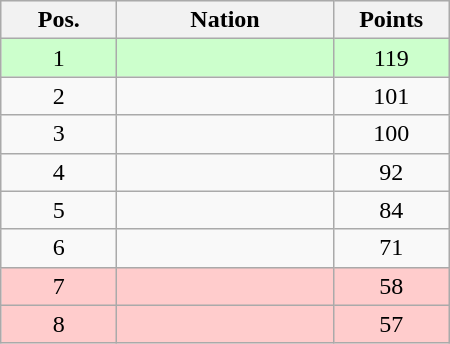<table class="wikitable gauche" cellspacing="1" style="width:300px;">
<tr style="background:#efefef; text-align:center;">
<th style="width:70px;">Pos.</th>
<th>Nation</th>
<th style="width:70px;">Points</th>
</tr>
<tr style="vertical-align:top; text-align:center; background:#ccffcc;">
<td>1</td>
<td style="text-align:left;"></td>
<td>119</td>
</tr>
<tr style="vertical-align:top; text-align:center;">
<td>2</td>
<td style="text-align:left;"></td>
<td>101</td>
</tr>
<tr style="vertical-align:top; text-align:center;">
<td>3</td>
<td style="text-align:left;"></td>
<td>100</td>
</tr>
<tr style="vertical-align:top; text-align:center;">
<td>4</td>
<td style="text-align:left;"></td>
<td>92</td>
</tr>
<tr style="vertical-align:top; text-align:center;">
<td>5</td>
<td style="text-align:left;"></td>
<td>84</td>
</tr>
<tr style="vertical-align:top; text-align:center;">
<td>6</td>
<td style="text-align:left;"></td>
<td>71</td>
</tr>
<tr style="vertical-align:top; text-align:center; background:#ffcccc;">
<td>7</td>
<td style="text-align:left;"></td>
<td>58</td>
</tr>
<tr style="vertical-align:top; text-align:center; background:#ffcccc;">
<td>8</td>
<td style="text-align:left;"></td>
<td>57</td>
</tr>
</table>
